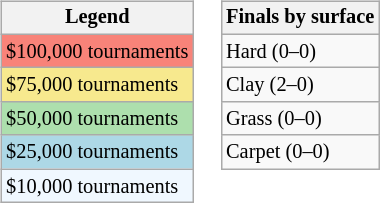<table>
<tr valign=top>
<td><br><table class=wikitable style="font-size:85%">
<tr>
<th>Legend</th>
</tr>
<tr style="background:#f88379;">
<td>$100,000 tournaments</td>
</tr>
<tr style="background:#f7e98e;">
<td>$75,000 tournaments</td>
</tr>
<tr style="background:#addfad;">
<td>$50,000 tournaments</td>
</tr>
<tr style="background:lightblue;">
<td>$25,000 tournaments</td>
</tr>
<tr style="background:#f0f8ff;">
<td>$10,000 tournaments</td>
</tr>
</table>
</td>
<td><br><table class=wikitable style="font-size:85%">
<tr>
<th>Finals by surface</th>
</tr>
<tr>
<td>Hard (0–0)</td>
</tr>
<tr>
<td>Clay (2–0)</td>
</tr>
<tr>
<td>Grass (0–0)</td>
</tr>
<tr>
<td>Carpet (0–0)</td>
</tr>
</table>
</td>
</tr>
</table>
